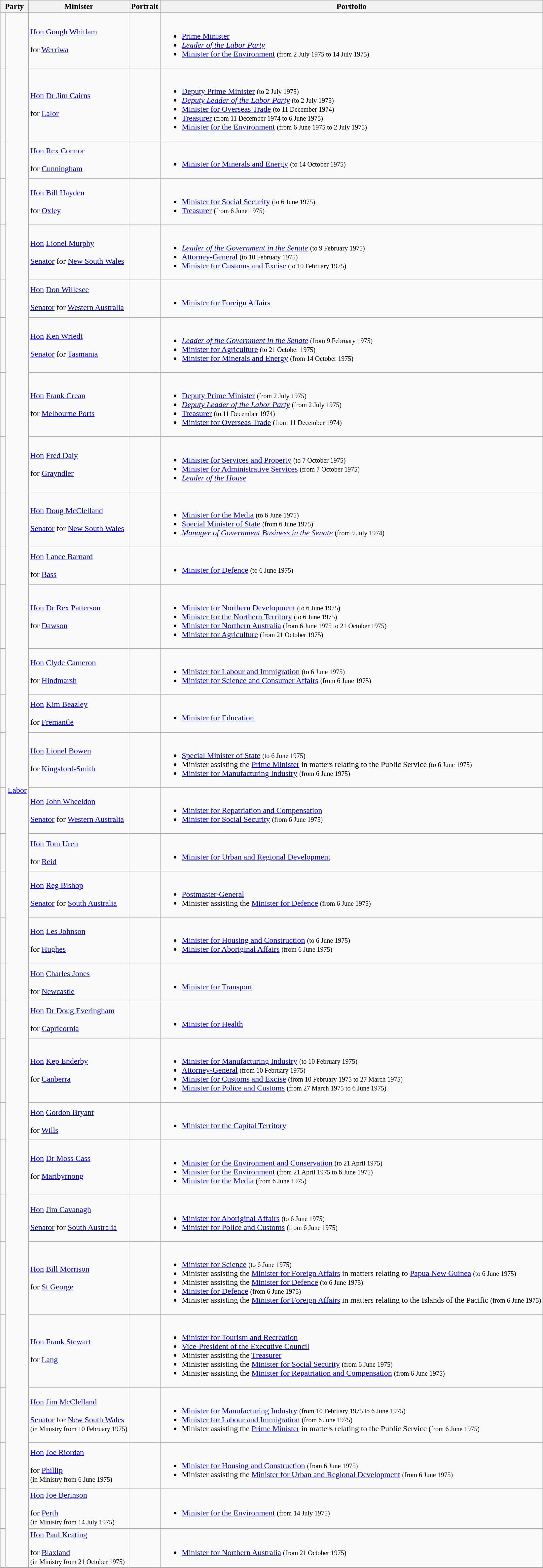<table class="wikitable sortable">
<tr>
<th colspan="2">Party</th>
<th>Minister</th>
<th>Portrait</th>
<th>Portfolio</th>
</tr>
<tr>
<td> </td>
<td rowspan=31><a href='#'>Labor</a></td>
<td><a href='#'>Hon</a> <a href='#'>Gough Whitlam</a>  <br><br> for <a href='#'>Werriwa</a> <br></td>
<td></td>
<td><br><ul><li><a href='#'>Prime Minister</a></li><li><em><a href='#'>Leader of the Labor Party</a></em></li><li><a href='#'>Minister for the Environment</a> <small>(from 2 July 1975 to 14 July 1975)</small></li></ul></td>
</tr>
<tr>
<td> </td>
<td><a href='#'>Hon</a> <a href='#'>Dr Jim Cairns</a> <br><br> for <a href='#'>Lalor</a> <br></td>
<td></td>
<td><br><ul><li><a href='#'>Deputy Prime Minister</a> <small>(to 2 July 1975)</small></li><li><em><a href='#'>Deputy Leader of the Labor Party</a></em> <small>(to 2 July 1975)</small></li><li><a href='#'>Minister for Overseas Trade</a> <small>(to 11 December 1974)</small></li><li><a href='#'>Treasurer</a> <small>(from 11 December 1974 to 6 June 1975)</small></li><li><a href='#'>Minister for the Environment</a> <small>(from 6 June 1975 to 2 July 1975)</small></li></ul></td>
</tr>
<tr>
<td> </td>
<td><a href='#'>Hon</a> <a href='#'>Rex Connor</a> <br><br> for <a href='#'>Cunningham</a> <br></td>
<td></td>
<td><br><ul><li><a href='#'>Minister for Minerals and Energy</a> <small>(to 14 October 1975)</small></li></ul></td>
</tr>
<tr>
<td> </td>
<td><a href='#'>Hon</a> <a href='#'>Bill Hayden</a> <br><br> for <a href='#'>Oxley</a> <br></td>
<td></td>
<td><br><ul><li><a href='#'>Minister for Social Security</a> <small>(to 6 June 1975)</small></li><li><a href='#'>Treasurer</a> <small>(from 6 June 1975)</small></li></ul></td>
</tr>
<tr>
<td> </td>
<td><a href='#'>Hon</a> <a href='#'>Lionel Murphy</a>  <br><br><a href='#'>Senator</a> for <a href='#'>New South Wales</a> <br></td>
<td></td>
<td><br><ul><li><em><a href='#'>Leader of the Government in the Senate</a></em> <small>(to 9 February 1975)</small></li><li><a href='#'>Attorney-General</a> <small>(to 10 February 1975)</small></li><li><a href='#'>Minister for Customs and Excise</a> <small>(to 10 February 1975)</small></li></ul></td>
</tr>
<tr>
<td> </td>
<td><a href='#'>Hon</a> <a href='#'>Don Willesee</a> <br><br><a href='#'>Senator</a> for <a href='#'>Western Australia</a> <br></td>
<td></td>
<td><br><ul><li><a href='#'>Minister for Foreign Affairs</a></li></ul></td>
</tr>
<tr>
<td> </td>
<td><a href='#'>Hon</a> <a href='#'>Ken Wriedt</a> <br><br><a href='#'>Senator</a> for <a href='#'>Tasmania</a> <br></td>
<td></td>
<td><br><ul><li><em><a href='#'>Leader of the Government in the Senate</a></em> <small>(from 9 February 1975)</small></li><li><a href='#'>Minister for Agriculture</a> <small>(to 21 October 1975)</small></li><li><a href='#'>Minister for Minerals and Energy</a> <small>(from 14 October 1975)</small></li></ul></td>
</tr>
<tr>
<td> </td>
<td><a href='#'>Hon</a> <a href='#'>Frank Crean</a> <br><br> for <a href='#'>Melbourne Ports</a> <br></td>
<td></td>
<td><br><ul><li><a href='#'>Deputy Prime Minister</a> <small>(from 2 July 1975)</small></li><li><em><a href='#'>Deputy Leader of the Labor Party</a></em> <small>(from 2 July 1975)</small></li><li><a href='#'>Treasurer</a> <small>(to 11 December 1974)</small></li><li><a href='#'>Minister for Overseas Trade</a> <small>(from 11 December 1974)</small></li></ul></td>
</tr>
<tr>
<td> </td>
<td><a href='#'>Hon</a> <a href='#'>Fred Daly</a> <br><br> for <a href='#'>Grayndler</a> <br></td>
<td></td>
<td><br><ul><li><a href='#'>Minister for Services and Property</a> <small>(to 7 October 1975)</small></li><li><a href='#'>Minister for Administrative Services</a> <small>(from 7 October 1975)</small></li><li><em><a href='#'>Leader of the House</a></em></li></ul></td>
</tr>
<tr>
<td> </td>
<td><a href='#'>Hon</a> <a href='#'>Doug McClelland</a> <br><br><a href='#'>Senator</a> for <a href='#'>New South Wales</a> <br></td>
<td></td>
<td><br><ul><li><a href='#'>Minister for the Media</a> <small>(to 6 June 1975)</small></li><li><a href='#'>Special Minister of State</a> <small>(from 6 June 1975)</small></li><li><em><a href='#'>Manager of Government Business in the Senate</a></em> <small>(from 9 July 1974)</small></li></ul></td>
</tr>
<tr>
<td> </td>
<td><a href='#'>Hon</a> <a href='#'>Lance Barnard</a> <br><br> for <a href='#'>Bass</a> <br></td>
<td></td>
<td><br><ul><li><a href='#'>Minister for Defence</a> <small>(to 6 June 1975)</small></li></ul></td>
</tr>
<tr>
<td> </td>
<td><a href='#'>Hon</a> <a href='#'>Dr Rex Patterson</a> <br><br> for <a href='#'>Dawson</a> <br></td>
<td></td>
<td><br><ul><li><a href='#'>Minister for Northern Development</a> <small>(to 6 June 1975)</small></li><li><a href='#'>Minister for the Northern Territory</a> <small>(to 6 June 1975)</small></li><li><a href='#'>Minister for Northern Australia</a> <small>(from 6 June 1975 to 21 October 1975)</small></li><li><a href='#'>Minister for Agriculture</a> <small>(from 21 October 1975)</small></li></ul></td>
</tr>
<tr>
<td> </td>
<td><a href='#'>Hon</a> <a href='#'>Clyde Cameron</a> <br><br> for <a href='#'>Hindmarsh</a> <br></td>
<td></td>
<td><br><ul><li><a href='#'>Minister for Labour and Immigration</a> <small>(to 6 June 1975)</small></li><li><a href='#'>Minister for Science and Consumer Affairs</a> <small>(from 6 June 1975)</small></li></ul></td>
</tr>
<tr>
<td> </td>
<td><a href='#'>Hon</a> <a href='#'>Kim Beazley</a> <br><br> for <a href='#'>Fremantle</a> <br></td>
<td></td>
<td><br><ul><li><a href='#'>Minister for Education</a></li></ul></td>
</tr>
<tr>
<td> </td>
<td><a href='#'>Hon</a> <a href='#'>Lionel Bowen</a> <br><br> for <a href='#'>Kingsford-Smith</a> <br></td>
<td></td>
<td><br><ul><li><a href='#'>Special Minister of State</a> <small>(to 6 June 1975)</small></li><li>Minister assisting the <a href='#'>Prime Minister</a> in matters relating to the Public Service <small>(to 6 June 1975)</small></li><li><a href='#'>Minister for Manufacturing Industry</a> <small>(from 6 June 1975)</small></li></ul></td>
</tr>
<tr>
<td> </td>
<td><a href='#'>Hon</a> <a href='#'>John Wheeldon</a> <br><br><a href='#'>Senator</a> for <a href='#'>Western Australia</a> <br></td>
<td></td>
<td><br><ul><li><a href='#'>Minister for Repatriation and Compensation</a></li><li><a href='#'>Minister for Social Security</a> <small>(from 6 June 1975)</small></li></ul></td>
</tr>
<tr>
<td> </td>
<td><a href='#'>Hon</a> <a href='#'>Tom Uren</a> <br><br> for <a href='#'>Reid</a> <br></td>
<td></td>
<td><br><ul><li><a href='#'>Minister for Urban and Regional Development</a></li></ul></td>
</tr>
<tr>
<td> </td>
<td><a href='#'>Hon</a> <a href='#'>Reg Bishop</a> <br><br><a href='#'>Senator</a> for <a href='#'>South Australia</a> <br></td>
<td></td>
<td><br><ul><li><a href='#'>Postmaster-General</a></li><li>Minister assisting the <a href='#'>Minister for Defence</a> <small>(from 6 June 1975)</small></li></ul></td>
</tr>
<tr>
<td> </td>
<td><a href='#'>Hon</a> <a href='#'>Les Johnson</a> <br><br> for <a href='#'>Hughes</a> <br></td>
<td></td>
<td><br><ul><li><a href='#'>Minister for Housing and Construction</a> <small>(to 6 June 1975)</small></li><li><a href='#'>Minister for Aboriginal Affairs</a> <small>(from 6 June 1975)</small></li></ul></td>
</tr>
<tr>
<td> </td>
<td><a href='#'>Hon</a> <a href='#'>Charles Jones</a> <br><br> for <a href='#'>Newcastle</a> <br></td>
<td></td>
<td><br><ul><li><a href='#'>Minister for Transport</a></li></ul></td>
</tr>
<tr>
<td> </td>
<td><a href='#'>Hon</a> <a href='#'>Dr Doug Everingham</a> <br><br> for <a href='#'>Capricornia</a> <br></td>
<td></td>
<td><br><ul><li><a href='#'>Minister for Health</a></li></ul></td>
</tr>
<tr>
<td> </td>
<td><a href='#'>Hon</a> <a href='#'>Kep Enderby</a>  <br><br> for <a href='#'>Canberra</a> <br></td>
<td></td>
<td><br><ul><li><a href='#'>Minister for Manufacturing Industry</a> <small>(to 10 February 1975)</small></li><li><a href='#'>Attorney-General</a> <small>(from 10 February 1975)</small></li><li><a href='#'>Minister for Customs and Excise</a> <small>(from 10 February 1975 to 27 March 1975)</small></li><li><a href='#'>Minister for Police and Customs</a> <small>(from 27 March 1975 to 6 June 1975)</small></li></ul></td>
</tr>
<tr>
<td> </td>
<td><a href='#'>Hon</a> <a href='#'>Gordon Bryant</a> <br><br> for <a href='#'>Wills</a> <br></td>
<td></td>
<td><br><ul><li><a href='#'>Minister for the Capital Territory</a></li></ul></td>
</tr>
<tr>
<td> </td>
<td><a href='#'>Hon</a> <a href='#'>Dr Moss Cass</a> <br><br> for <a href='#'>Maribyrnong</a> <br></td>
<td></td>
<td><br><ul><li><a href='#'>Minister for the Environment and Conservation</a> <small>(to 21 April 1975)</small></li><li><a href='#'>Minister for the Environment</a> <small>(from 21 April 1975 to 6 June 1975)</small></li><li><a href='#'>Minister for the Media</a> <small>(from 6 June 1975)</small></li></ul></td>
</tr>
<tr>
<td> </td>
<td><a href='#'>Hon</a> <a href='#'>Jim Cavanagh</a> <br><br><a href='#'>Senator</a> for <a href='#'>South Australia</a> <br></td>
<td></td>
<td><br><ul><li><a href='#'>Minister for Aboriginal Affairs</a> <small>(to 6 June 1975)</small></li><li><a href='#'>Minister for Police and Customs</a> <small>(from 6 June 1975)</small></li></ul></td>
</tr>
<tr>
<td> </td>
<td><a href='#'>Hon</a> <a href='#'>Bill Morrison</a> <br><br> for <a href='#'>St George</a> <br></td>
<td></td>
<td><br><ul><li><a href='#'>Minister for Science</a> <small>(to 6 June 1975)</small></li><li>Minister assisting the <a href='#'>Minister for Foreign Affairs</a> in matters relating to <a href='#'>Papua New Guinea</a> <small>(to 6 June 1975)</small></li><li>Minister assisting the <a href='#'>Minister for Defence</a> <small>(to 6 June 1975)</small></li><li><a href='#'>Minister for Defence</a> <small>(from 6 June 1975)</small></li><li>Minister assisting the <a href='#'>Minister for Foreign Affairs</a> in matters relating to the Islands of the Pacific <small>(from 6 June 1975)</small></li></ul></td>
</tr>
<tr>
<td> </td>
<td><a href='#'>Hon</a> <a href='#'>Frank Stewart</a> <br><br> for <a href='#'>Lang</a> <br></td>
<td></td>
<td><br><ul><li><a href='#'>Minister for Tourism and Recreation</a></li><li><a href='#'>Vice-President of the Executive Council</a></li><li>Minister assisting the <a href='#'>Treasurer</a></li><li>Minister assisting the <a href='#'>Minister for Social Security</a> <small>(from 6 June 1975)</small></li><li>Minister assisting the <a href='#'>Minister for Repatriation and Compensation</a> <small>(from 6 June 1975)</small></li></ul></td>
</tr>
<tr>
<td> </td>
<td><a href='#'>Hon</a> <a href='#'>Jim McClelland</a> <br><br><a href='#'>Senator</a> for <a href='#'>New South Wales</a> <br>
<small>(in Ministry from 10 February 1975)</small></td>
<td></td>
<td><br><ul><li><a href='#'>Minister for Manufacturing Industry</a> <small>(from 10 February 1975 to 6 June 1975)</small></li><li><a href='#'>Minister for Labour and Immigration</a> <small>(from 6 June 1975)</small></li><li>Minister assisting the <a href='#'>Prime Minister</a> in matters relating to the Public Service <small>(from 6 June 1975)</small></li></ul></td>
</tr>
<tr>
<td> </td>
<td><a href='#'>Hon</a> <a href='#'>Joe Riordan</a> <br><br> for <a href='#'>Phillip</a> <br>
<small>(in Ministry from 6 June 1975)</small></td>
<td></td>
<td><br><ul><li><a href='#'>Minister for Housing and Construction</a> <small>(from 6 June 1975)</small></li><li>Minister assisting the <a href='#'>Minister for Urban and Regional Development</a> <small>(from 6 June 1975)</small></li></ul></td>
</tr>
<tr>
<td> </td>
<td><a href='#'>Hon</a> <a href='#'>Joe Berinson</a> <br><br> for <a href='#'>Perth</a> <br>
<small>(in Ministry from 14 July 1975)</small></td>
<td></td>
<td><br><ul><li><a href='#'>Minister for the Environment</a> <small>(from 14 July 1975)</small></li></ul></td>
</tr>
<tr>
<td> </td>
<td><a href='#'>Hon</a> <a href='#'>Paul Keating</a> <br><br> for <a href='#'>Blaxland</a> <br>
<small>(in Ministry from 21 October 1975)</small></td>
<td></td>
<td><br><ul><li><a href='#'>Minister for Northern Australia</a> <small>(from 21 October 1975)</small></li></ul></td>
</tr>
</table>
